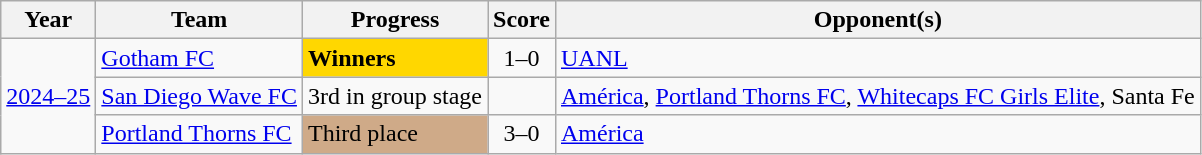<table class="wikitable">
<tr>
<th>Year</th>
<th>Team</th>
<th>Progress</th>
<th>Score</th>
<th>Opponent(s)</th>
</tr>
<tr>
<td rowspan="3"><a href='#'>
2024–25</a></td>
<td><a href='#'>Gotham FC</a></td>
<td bgcolor="gold"><strong>Winners</strong></td>
<td align="center">1–0</td>
<td> <a href='#'>UANL</a></td>
</tr>
<tr>
<td><a href='#'>San Diego Wave FC</a></td>
<td>3rd in group stage</td>
<td></td>
<td> <a href='#'>América</a>,  <a href='#'>Portland Thorns FC</a>,  <a href='#'>Whitecaps FC Girls Elite</a>,  Santa Fe</td>
</tr>
<tr>
<td><a href='#'>Portland Thorns FC</a></td>
<td bgcolor="CFAA88">Third place</td>
<td align="center">3–0</td>
<td> <a href='#'>América</a></td>
</tr>
</table>
